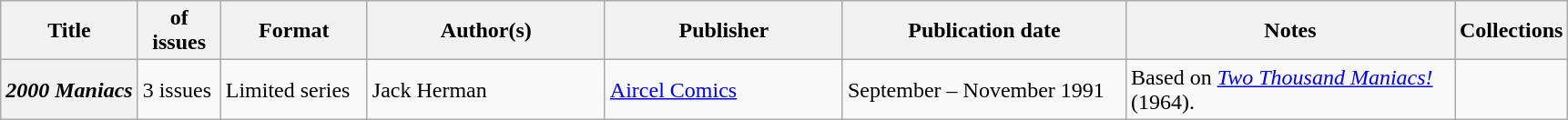<table class="wikitable">
<tr>
<th>Title</th>
<th style="width:40pt"> of issues</th>
<th style="width:75pt">Format</th>
<th style="width:125pt">Author(s)</th>
<th style="width:125pt">Publisher</th>
<th style="width:150pt">Publication date</th>
<th style="width:175pt">Notes</th>
<th>Collections</th>
</tr>
<tr>
<th><em>2000 Maniacs</em></th>
<td>3 issues</td>
<td>Limited series</td>
<td>Jack Herman</td>
<td><a href='#'>Aircel Comics</a></td>
<td>September – November 1991</td>
<td>Based on <em><a href='#'>Two Thousand Maniacs!</a></em> (1964).</td>
<td></td>
</tr>
</table>
